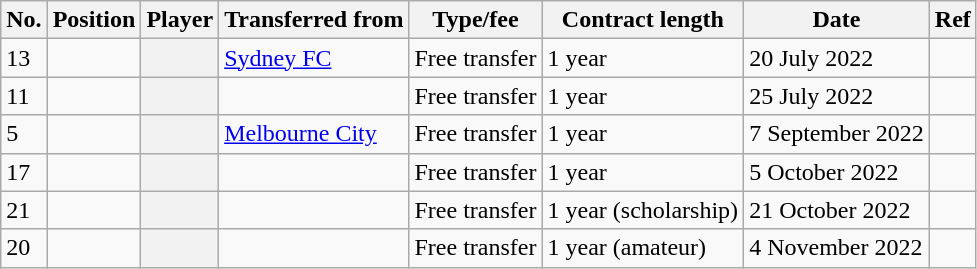<table class="wikitable plainrowheaders sortable" style="text-align:center; text-align:left">
<tr>
<th scope="col">No.</th>
<th scope="col">Position</th>
<th scope="col">Player</th>
<th scope="col">Transferred from</th>
<th scope="col">Type/fee</th>
<th scope="col">Contract length</th>
<th scope="col">Date</th>
<th scope="col" class="unsortable">Ref</th>
</tr>
<tr>
<td>13</td>
<td></td>
<th scope="row"></th>
<td><a href='#'>Sydney FC</a></td>
<td>Free transfer</td>
<td>1 year</td>
<td>20 July 2022</td>
<td></td>
</tr>
<tr>
<td>11</td>
<td></td>
<th scope="row"></th>
<td></td>
<td>Free transfer</td>
<td>1 year</td>
<td>25 July 2022</td>
<td></td>
</tr>
<tr>
<td>5</td>
<td></td>
<th scope="row"></th>
<td><a href='#'>Melbourne City</a></td>
<td>Free transfer</td>
<td>1 year</td>
<td>7 September 2022</td>
<td></td>
</tr>
<tr>
<td>17</td>
<td></td>
<th scope="row"></th>
<td></td>
<td>Free transfer</td>
<td>1 year</td>
<td>5 October 2022</td>
<td></td>
</tr>
<tr>
<td>21</td>
<td></td>
<th scope="row"></th>
<td></td>
<td>Free transfer</td>
<td>1 year (scholarship)</td>
<td>21 October 2022</td>
<td></td>
</tr>
<tr>
<td>20</td>
<td></td>
<th scope="row"></th>
<td></td>
<td>Free transfer</td>
<td>1 year (amateur)</td>
<td>4 November 2022</td>
<td></td>
</tr>
</table>
